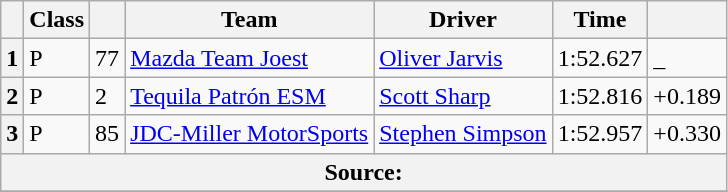<table class="wikitable">
<tr>
<th scope="col"></th>
<th scope="col">Class</th>
<th scope="col"></th>
<th scope="col">Team</th>
<th scope="col">Driver</th>
<th scope="col">Time</th>
<th scope="col"></th>
</tr>
<tr>
<th>1</th>
<td>P</td>
<td>77</td>
<td><a href='#'>Mazda Team Joest</a></td>
<td><a href='#'>Oliver Jarvis</a></td>
<td>1:52.627</td>
<td>_</td>
</tr>
<tr>
<th>2</th>
<td>P</td>
<td>2</td>
<td><a href='#'>Tequila Patrón ESM</a></td>
<td><a href='#'>Scott Sharp</a></td>
<td>1:52.816</td>
<td>+0.189</td>
</tr>
<tr>
<th>3</th>
<td>P</td>
<td>85</td>
<td><a href='#'>JDC-Miller MotorSports</a></td>
<td><a href='#'>Stephen Simpson</a></td>
<td>1:52.957</td>
<td>+0.330</td>
</tr>
<tr>
<th colspan="7">Source:</th>
</tr>
<tr>
</tr>
</table>
